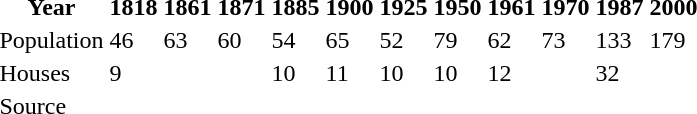<table>
<tr>
<th>Year</th>
<th>1818</th>
<th>1861</th>
<th>1871</th>
<th>1885</th>
<th>1900</th>
<th>1925</th>
<th>1950</th>
<th>1961</th>
<th>1970</th>
<th>1987</th>
<th>2000</th>
</tr>
<tr>
<td>Population</td>
<td>46</td>
<td>63</td>
<td>60</td>
<td>54</td>
<td>65</td>
<td>52</td>
<td>79</td>
<td>62</td>
<td>73</td>
<td>133</td>
<td>179</td>
</tr>
<tr>
<td>Houses</td>
<td>9</td>
<td></td>
<td></td>
<td>10</td>
<td>11</td>
<td>10</td>
<td>10</td>
<td>12</td>
<td></td>
<td>32</td>
<td></td>
</tr>
<tr>
<td>Source</td>
<td></td>
<td></td>
<td></td>
<td></td>
<td></td>
<td></td>
<td></td>
<td></td>
<td></td>
<td></td>
<td></td>
</tr>
</table>
